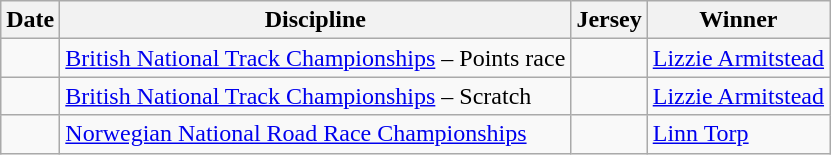<table class="wikitable">
<tr>
<th>Date</th>
<th>Discipline</th>
<th>Jersey</th>
<th>Winner</th>
</tr>
<tr>
<td></td>
<td><a href='#'>British National Track Championships</a> – Points race</td>
<td></td>
<td><a href='#'>Lizzie Armitstead</a></td>
</tr>
<tr>
<td></td>
<td><a href='#'>British National Track Championships</a> – Scratch</td>
<td></td>
<td><a href='#'>Lizzie Armitstead</a></td>
</tr>
<tr>
<td></td>
<td><a href='#'>Norwegian National Road Race Championships</a></td>
<td></td>
<td><a href='#'>Linn Torp</a></td>
</tr>
</table>
